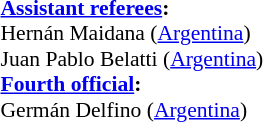<table width=50% style="font-size: 90%">
<tr>
<td><br><strong><a href='#'>Assistant referees</a>:</strong>
<br>Hernán Maidana (<a href='#'>Argentina</a>)
<br>Juan Pablo Belatti (<a href='#'>Argentina</a>)
<br><strong><a href='#'>Fourth official</a>:</strong>
<br>Germán Delfino (<a href='#'>Argentina</a>)</td>
<td style="width:60%; vertical-align:top;"></td>
</tr>
</table>
